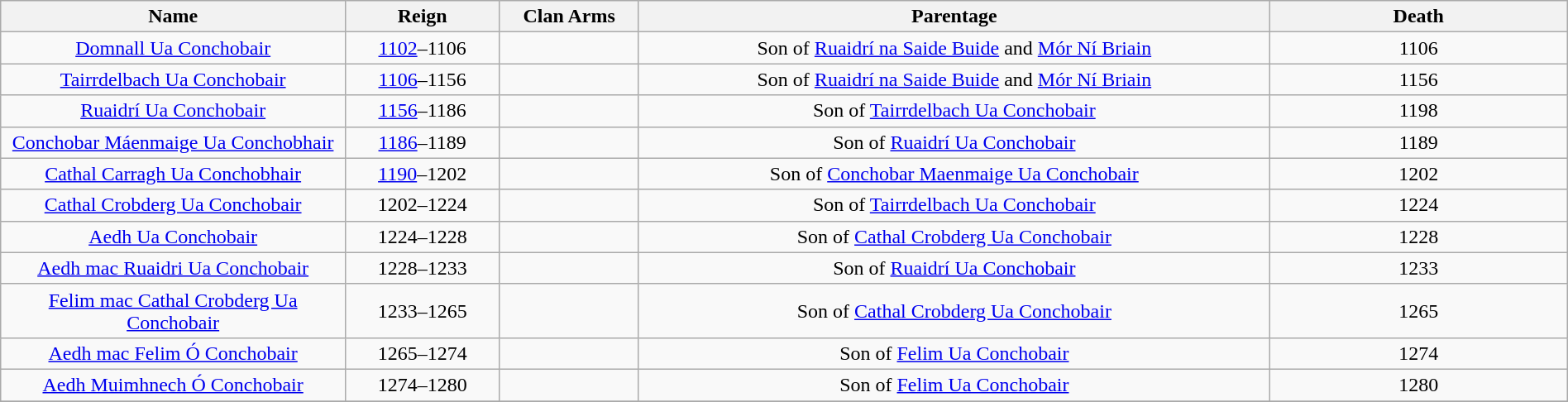<table style="text-align:center; width:100%" class="wikitable">
<tr>
<th style="width:22%">Name</th>
<th>Reign</th>
<th style="width:105px">Clan Arms</th>
<th>Parentage</th>
<th style="width:19%">Death</th>
</tr>
<tr>
<td><a href='#'>Domnall Ua Conchobair</a></td>
<td><a href='#'>1102</a>–1106</td>
<td></td>
<td>Son of <a href='#'>Ruaidrí na Saide Buide</a> and <a href='#'>Mór Ní Briain</a></td>
<td>1106</td>
</tr>
<tr>
<td><a href='#'>Tairrdelbach Ua Conchobair</a></td>
<td><a href='#'>1106</a>–1156</td>
<td></td>
<td>Son of <a href='#'>Ruaidrí na Saide Buide</a> and <a href='#'>Mór Ní Briain</a></td>
<td>1156</td>
</tr>
<tr>
<td><a href='#'>Ruaidrí Ua Conchobair</a></td>
<td><a href='#'>1156</a>–1186</td>
<td></td>
<td>Son of <a href='#'>Tairrdelbach Ua Conchobair</a></td>
<td>1198</td>
</tr>
<tr>
<td><a href='#'>Conchobar Máenmaige Ua Conchobhair</a></td>
<td><a href='#'>1186</a>–1189</td>
<td></td>
<td>Son of <a href='#'>Ruaidrí Ua Conchobair</a></td>
<td>1189</td>
</tr>
<tr>
<td><a href='#'>Cathal Carragh Ua Conchobhair</a></td>
<td><a href='#'>1190</a>–1202</td>
<td></td>
<td>Son of <a href='#'>Conchobar Maenmaige Ua Conchobair</a></td>
<td>1202</td>
</tr>
<tr>
<td><a href='#'>Cathal Crobderg Ua Conchobair</a></td>
<td>1202–1224</td>
<td></td>
<td>Son of <a href='#'>Tairrdelbach Ua Conchobair</a></td>
<td>1224</td>
</tr>
<tr>
<td><a href='#'>Aedh Ua Conchobair</a></td>
<td>1224–1228</td>
<td></td>
<td>Son of <a href='#'>Cathal Crobderg Ua Conchobair</a></td>
<td>1228</td>
</tr>
<tr>
<td><a href='#'>Aedh mac Ruaidri Ua Conchobair</a></td>
<td>1228–1233</td>
<td></td>
<td>Son of <a href='#'>Ruaidrí Ua Conchobair</a></td>
<td>1233</td>
</tr>
<tr>
<td><a href='#'>Felim mac Cathal Crobderg Ua Conchobair</a></td>
<td>1233–1265</td>
<td></td>
<td>Son of <a href='#'>Cathal Crobderg Ua Conchobair</a></td>
<td>1265</td>
</tr>
<tr>
<td><a href='#'>Aedh mac Felim Ó Conchobair</a></td>
<td>1265–1274</td>
<td></td>
<td>Son of <a href='#'>Felim Ua Conchobair</a></td>
<td>1274</td>
</tr>
<tr>
<td><a href='#'>Aedh Muimhnech Ó Conchobair</a></td>
<td>1274–1280</td>
<td></td>
<td>Son of <a href='#'>Felim Ua Conchobair</a></td>
<td>1280</td>
</tr>
<tr>
</tr>
</table>
